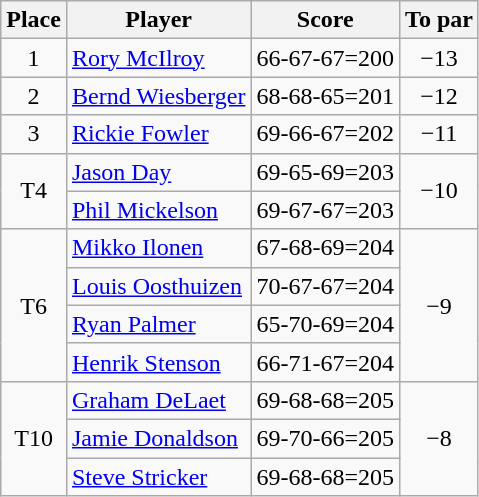<table class="wikitable">
<tr>
<th>Place</th>
<th>Player</th>
<th>Score</th>
<th>To par</th>
</tr>
<tr>
<td align=center>1</td>
<td> <a href='#'>Rory McIlroy</a></td>
<td align=center>66-67-67=200</td>
<td align=center>−13</td>
</tr>
<tr>
<td align=center>2</td>
<td> <a href='#'>Bernd Wiesberger</a></td>
<td align=center>68-68-65=201</td>
<td align=center>−12</td>
</tr>
<tr>
<td align=center>3</td>
<td> <a href='#'>Rickie Fowler</a></td>
<td align=center>69-66-67=202</td>
<td align=center>−11</td>
</tr>
<tr>
<td align=center rowspan=2>T4</td>
<td> <a href='#'>Jason Day</a></td>
<td align=center>69-65-69=203</td>
<td align=center rowspan=2>−10</td>
</tr>
<tr>
<td> <a href='#'>Phil Mickelson</a></td>
<td align=center>69-67-67=203</td>
</tr>
<tr>
<td align=center rowspan=4>T6</td>
<td> <a href='#'>Mikko Ilonen</a></td>
<td align=center>67-68-69=204</td>
<td align=center rowspan=4>−9</td>
</tr>
<tr>
<td> <a href='#'>Louis Oosthuizen</a></td>
<td align=center>70-67-67=204</td>
</tr>
<tr>
<td> <a href='#'>Ryan Palmer</a></td>
<td align=center>65-70-69=204</td>
</tr>
<tr>
<td> <a href='#'>Henrik Stenson</a></td>
<td align=center>66-71-67=204</td>
</tr>
<tr>
<td align=center rowspan=3>T10</td>
<td> <a href='#'>Graham DeLaet</a></td>
<td align=center>69-68-68=205</td>
<td align=center rowspan=3>−8</td>
</tr>
<tr>
<td> <a href='#'>Jamie Donaldson</a></td>
<td align=center>69-70-66=205</td>
</tr>
<tr>
<td> <a href='#'>Steve Stricker</a></td>
<td align=center>69-68-68=205</td>
</tr>
</table>
